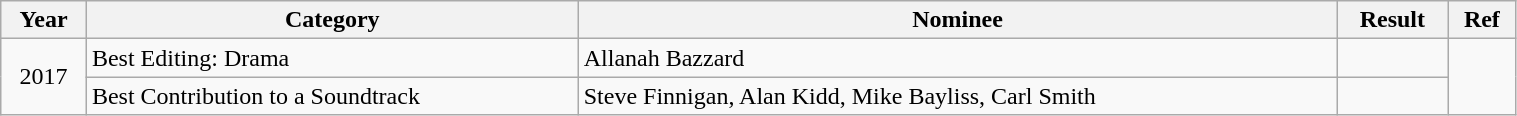<table class="wikitable" width="80%">
<tr>
<th>Year</th>
<th>Category</th>
<th>Nominee</th>
<th>Result</th>
<th>Ref</th>
</tr>
<tr>
<td rowspan="2" align="center">2017</td>
<td>Best Editing: Drama</td>
<td>Allanah Bazzard</td>
<td></td>
<td rowspan="2" align="center"></td>
</tr>
<tr>
<td>Best Contribution to a Soundtrack</td>
<td>Steve Finnigan, Alan Kidd, Mike Bayliss, Carl Smith</td>
<td></td>
</tr>
</table>
